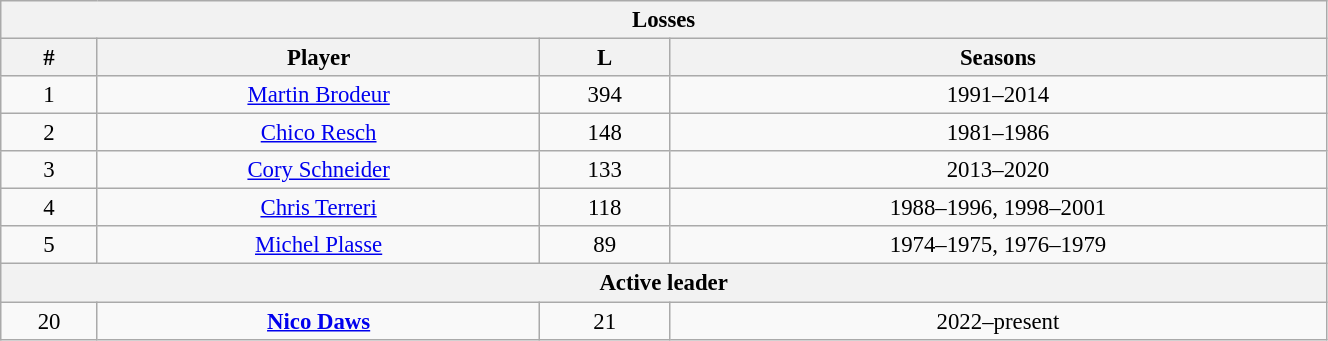<table class="wikitable" style="text-align: center; font-size: 95%" width="70%">
<tr>
<th colspan="4">Losses</th>
</tr>
<tr>
<th>#</th>
<th>Player</th>
<th>L</th>
<th>Seasons</th>
</tr>
<tr>
<td>1</td>
<td><a href='#'>Martin Brodeur</a></td>
<td>394</td>
<td>1991–2014</td>
</tr>
<tr>
<td>2</td>
<td><a href='#'>Chico Resch</a></td>
<td>148</td>
<td>1981–1986</td>
</tr>
<tr>
<td>3</td>
<td><a href='#'>Cory Schneider</a></td>
<td>133</td>
<td>2013–2020</td>
</tr>
<tr>
<td>4</td>
<td><a href='#'>Chris Terreri</a></td>
<td>118</td>
<td>1988–1996, 1998–2001</td>
</tr>
<tr>
<td>5</td>
<td><a href='#'>Michel Plasse</a></td>
<td>89</td>
<td>1974–1975, 1976–1979</td>
</tr>
<tr>
<th colspan="4">Active leader</th>
</tr>
<tr>
<td>20</td>
<td><strong><a href='#'>Nico Daws</a></strong></td>
<td>21</td>
<td>2022–present</td>
</tr>
</table>
